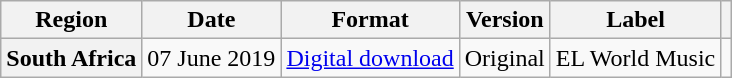<table class="wikitable plainrowheaders">
<tr>
<th>Region</th>
<th>Date</th>
<th>Format</th>
<th>Version</th>
<th>Label</th>
<th></th>
</tr>
<tr>
<th scope="row">South Africa</th>
<td rowspan="1">07 June 2019</td>
<td rowspan="5"><a href='#'>Digital download</a></td>
<td>Original</td>
<td>EL World Music</td>
<td style="text-align:center;"></td>
</tr>
</table>
